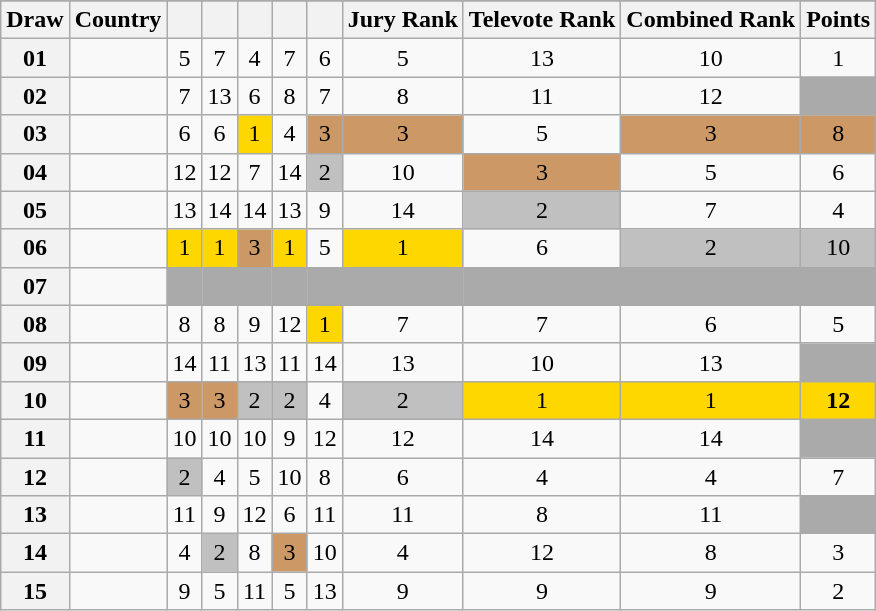<table class="sortable wikitable collapsible plainrowheaders" style="text-align:center;">
<tr>
</tr>
<tr>
<th scope="col">Draw</th>
<th scope="col">Country</th>
<th scope="col"><small></small></th>
<th scope="col"><small></small></th>
<th scope="col"><small></small></th>
<th scope="col"><small></small></th>
<th scope="col"><small></small></th>
<th scope="col">Jury Rank</th>
<th scope="col">Televote Rank</th>
<th scope="col">Combined Rank</th>
<th scope="col">Points</th>
</tr>
<tr>
<th scope="row" style="text-align:center;">01</th>
<td style="text-align:left;"></td>
<td>5</td>
<td>7</td>
<td>4</td>
<td>7</td>
<td>6</td>
<td>5</td>
<td>13</td>
<td>10</td>
<td>1</td>
</tr>
<tr>
<th scope="row" style="text-align:center;">02</th>
<td style="text-align:left;"></td>
<td>7</td>
<td>13</td>
<td>6</td>
<td>8</td>
<td>7</td>
<td>8</td>
<td>11</td>
<td>12</td>
<td style="background:#AAAAAA;"></td>
</tr>
<tr>
<th scope="row" style="text-align:center;">03</th>
<td style="text-align:left;"></td>
<td>6</td>
<td>6</td>
<td style="background:gold;">1</td>
<td>4</td>
<td style="background:#CC9966;">3</td>
<td style="background:#CC9966;">3</td>
<td>5</td>
<td style="background:#CC9966;">3</td>
<td style="background:#CC9966;">8</td>
</tr>
<tr>
<th scope="row" style="text-align:center;">04</th>
<td style="text-align:left;"></td>
<td>12</td>
<td>12</td>
<td>7</td>
<td>14</td>
<td style="background:silver;">2</td>
<td>10</td>
<td style="background:#CC9966;">3</td>
<td>5</td>
<td>6</td>
</tr>
<tr>
<th scope="row" style="text-align:center;">05</th>
<td style="text-align:left;"></td>
<td>13</td>
<td>14</td>
<td>14</td>
<td>13</td>
<td>9</td>
<td>14</td>
<td style="background:silver;">2</td>
<td>7</td>
<td>4</td>
</tr>
<tr>
<th scope="row" style="text-align:center;">06</th>
<td style="text-align:left;"></td>
<td style="background:gold;">1</td>
<td style="background:gold;">1</td>
<td style="background:#CC9966;">3</td>
<td style="background:gold;">1</td>
<td>5</td>
<td style="background:gold;">1</td>
<td>6</td>
<td style="background:silver;">2</td>
<td style="background:silver;">10</td>
</tr>
<tr class="sortbottom">
<th scope="row" style="text-align:center;">07</th>
<td style="text-align:left;"></td>
<td style="background:#AAAAAA;"></td>
<td style="background:#AAAAAA;"></td>
<td style="background:#AAAAAA;"></td>
<td style="background:#AAAAAA;"></td>
<td style="background:#AAAAAA;"></td>
<td style="background:#AAAAAA;"></td>
<td style="background:#AAAAAA;"></td>
<td style="background:#AAAAAA;"></td>
<td style="background:#AAAAAA;"></td>
</tr>
<tr>
<th scope="row" style="text-align:center;">08</th>
<td style="text-align:left;"></td>
<td>8</td>
<td>8</td>
<td>9</td>
<td>12</td>
<td style="background:gold;">1</td>
<td>7</td>
<td>7</td>
<td>6</td>
<td>5</td>
</tr>
<tr>
<th scope="row" style="text-align:center;">09</th>
<td style="text-align:left;"></td>
<td>14</td>
<td>11</td>
<td>13</td>
<td>11</td>
<td>14</td>
<td>13</td>
<td>10</td>
<td>13</td>
<td style="background:#AAAAAA;"></td>
</tr>
<tr>
<th scope="row" style="text-align:center;">10</th>
<td style="text-align:left;"></td>
<td style="background:#CC9966;">3</td>
<td style="background:#CC9966;">3</td>
<td style="background:silver;">2</td>
<td style="background:silver;">2</td>
<td>4</td>
<td style="background:silver;">2</td>
<td style="background:gold;">1</td>
<td style="background:gold;">1</td>
<td style="background:gold;"><strong>12</strong></td>
</tr>
<tr>
<th scope="row" style="text-align:center;">11</th>
<td style="text-align:left;"></td>
<td>10</td>
<td>10</td>
<td>10</td>
<td>9</td>
<td>12</td>
<td>12</td>
<td>14</td>
<td>14</td>
<td style="background:#AAAAAA;"></td>
</tr>
<tr>
<th scope="row" style="text-align:center;">12</th>
<td style="text-align:left;"></td>
<td style="background:silver;">2</td>
<td>4</td>
<td>5</td>
<td>10</td>
<td>8</td>
<td>6</td>
<td>4</td>
<td>4</td>
<td>7</td>
</tr>
<tr>
<th scope="row" style="text-align:center;">13</th>
<td style="text-align:left;"></td>
<td>11</td>
<td>9</td>
<td>12</td>
<td>6</td>
<td>11</td>
<td>11</td>
<td>8</td>
<td>11</td>
<td style="background:#AAAAAA;"></td>
</tr>
<tr>
<th scope="row" style="text-align:center;">14</th>
<td style="text-align:left;"></td>
<td>4</td>
<td style="background:silver;">2</td>
<td>8</td>
<td style="background:#CC9966;">3</td>
<td>10</td>
<td>4</td>
<td>12</td>
<td>8</td>
<td>3</td>
</tr>
<tr>
<th scope="row" style="text-align:center;">15</th>
<td style="text-align:left;"></td>
<td>9</td>
<td>5</td>
<td>11</td>
<td>5</td>
<td>13</td>
<td>9</td>
<td>9</td>
<td>9</td>
<td>2</td>
</tr>
</table>
